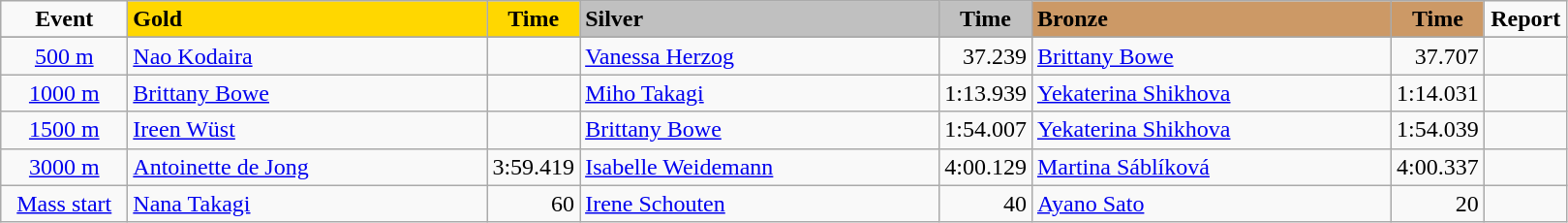<table class="wikitable">
<tr>
<td width="80" align="center"><strong>Event</strong></td>
<td width="240" bgcolor="gold"><strong>Gold</strong></td>
<td width="50" bgcolor="gold" align="center"><strong>Time</strong></td>
<td width="240" bgcolor="silver"><strong>Silver</strong></td>
<td width="50" bgcolor="silver" align="center"><strong>Time</strong></td>
<td width="240" bgcolor="#CC9966"><strong>Bronze</strong></td>
<td width="50" bgcolor="#CC9966" align="center"><strong>Time</strong></td>
<td width="50" align="center"><strong>Report</strong></td>
</tr>
<tr bgcolor="#cccccc">
</tr>
<tr>
<td align="center"><a href='#'>500 m</a></td>
<td> <a href='#'>Nao Kodaira</a></td>
<td align="right"></td>
<td> <a href='#'>Vanessa Herzog</a></td>
<td align="right">37.239</td>
<td> <a href='#'>Brittany Bowe</a></td>
<td align="right">37.707</td>
<td align="center"></td>
</tr>
<tr>
<td align="center"><a href='#'>1000 m</a></td>
<td> <a href='#'>Brittany Bowe</a></td>
<td align="right"></td>
<td> <a href='#'>Miho Takagi</a></td>
<td align="right">1:13.939</td>
<td> <a href='#'>Yekaterina Shikhova</a></td>
<td align="right">1:14.031</td>
<td align="center"></td>
</tr>
<tr>
<td align="center"><a href='#'>1500 m</a></td>
<td> <a href='#'>Ireen Wüst</a></td>
<td align="right"></td>
<td> <a href='#'>Brittany Bowe</a></td>
<td align="right">1:54.007</td>
<td> <a href='#'>Yekaterina Shikhova</a></td>
<td align="right">1:54.039</td>
<td align="center"></td>
</tr>
<tr>
<td align="center"><a href='#'>3000 m</a></td>
<td> <a href='#'>Antoinette de Jong</a></td>
<td align="right">3:59.419</td>
<td> <a href='#'>Isabelle Weidemann</a></td>
<td align="right">4:00.129</td>
<td> <a href='#'>Martina Sáblíková</a></td>
<td align="right">4:00.337</td>
<td align="center"></td>
</tr>
<tr>
<td align="center"><a href='#'>Mass start</a></td>
<td> <a href='#'>Nana Takagi</a></td>
<td align="right">60 </td>
<td> <a href='#'>Irene Schouten</a></td>
<td align="right">40 </td>
<td> <a href='#'>Ayano Sato</a></td>
<td align="right">20 </td>
<td align="center"></td>
</tr>
</table>
